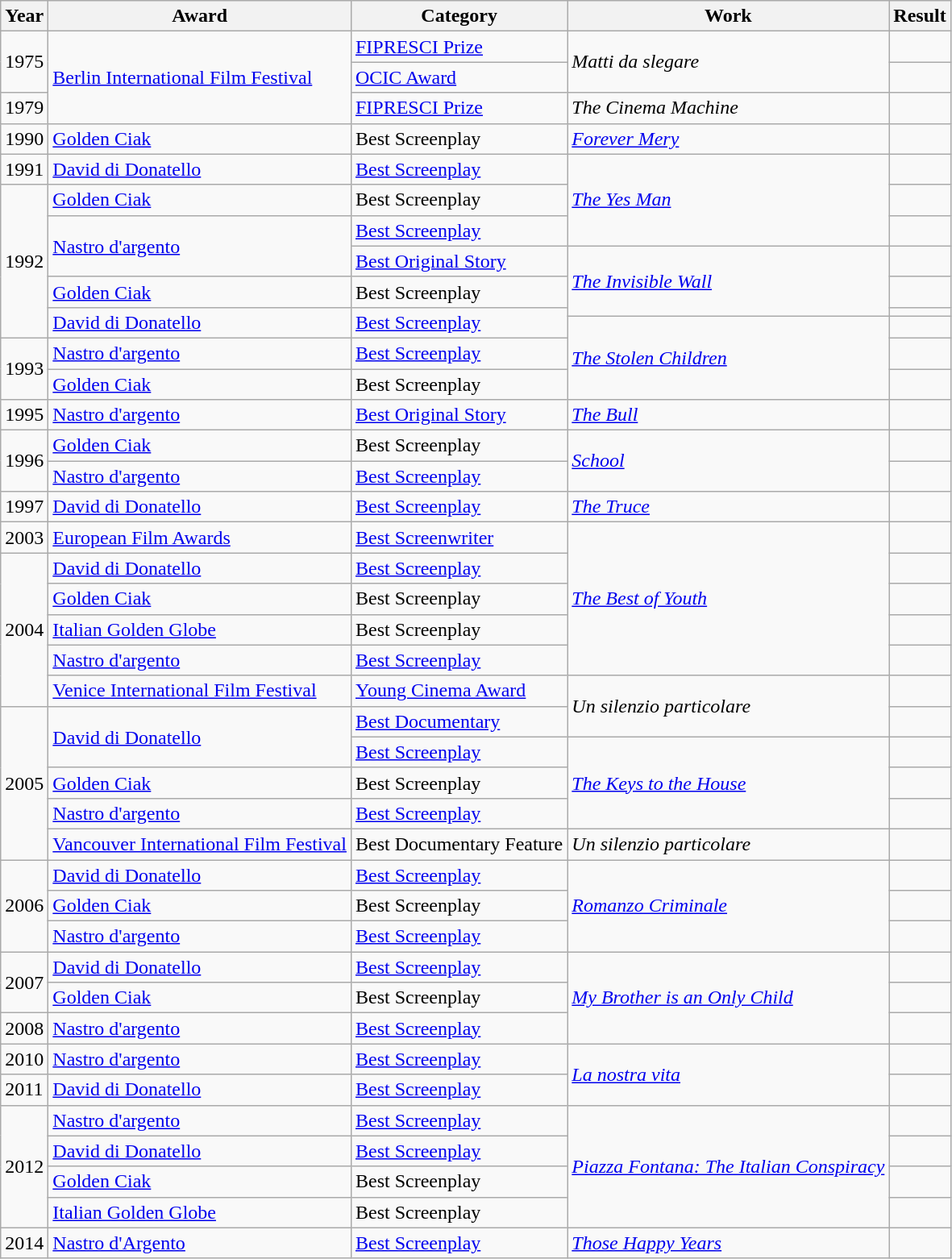<table class="wikitable sortable">
<tr>
<th>Year</th>
<th>Award</th>
<th>Category</th>
<th>Work</th>
<th>Result</th>
</tr>
<tr>
<td rowspan="2">1975</td>
<td rowspan="3"><a href='#'>Berlin International Film Festival</a></td>
<td><a href='#'>FIPRESCI Prize</a></td>
<td rowspan="2"><em>Matti da slegare</em></td>
<td></td>
</tr>
<tr>
<td><a href='#'>OCIC Award</a></td>
<td></td>
</tr>
<tr>
<td>1979</td>
<td><a href='#'>FIPRESCI Prize</a></td>
<td><em>The Cinema Machine</em></td>
<td></td>
</tr>
<tr>
<td>1990</td>
<td><a href='#'>Golden Ciak</a></td>
<td>Best Screenplay</td>
<td><em><a href='#'>Forever Mery</a></em></td>
<td></td>
</tr>
<tr>
<td>1991</td>
<td><a href='#'>David di Donatello</a></td>
<td><a href='#'>Best Screenplay</a></td>
<td rowspan="3"><em><a href='#'>The Yes Man</a></em></td>
<td></td>
</tr>
<tr>
<td rowspan="6">1992</td>
<td><a href='#'>Golden Ciak</a></td>
<td>Best Screenplay</td>
<td></td>
</tr>
<tr>
<td rowspan="2"><a href='#'>Nastro d'argento</a></td>
<td><a href='#'>Best Screenplay</a></td>
<td></td>
</tr>
<tr>
<td><a href='#'>Best Original Story</a></td>
<td rowspan="3"><em><a href='#'>The Invisible Wall</a></em></td>
<td></td>
</tr>
<tr>
<td><a href='#'>Golden Ciak</a></td>
<td>Best Screenplay</td>
<td></td>
</tr>
<tr>
<td rowspan="2"><a href='#'>David di Donatello</a></td>
<td rowspan="2"><a href='#'>Best Screenplay</a></td>
<td></td>
</tr>
<tr>
<td rowspan="3"><em><a href='#'>The Stolen Children</a></em></td>
<td></td>
</tr>
<tr>
<td rowspan="2">1993</td>
<td><a href='#'>Nastro d'argento</a></td>
<td><a href='#'>Best Screenplay</a></td>
<td></td>
</tr>
<tr>
<td><a href='#'>Golden Ciak</a></td>
<td>Best Screenplay</td>
<td></td>
</tr>
<tr>
<td>1995</td>
<td><a href='#'>Nastro d'argento</a></td>
<td><a href='#'>Best Original Story</a></td>
<td><em><a href='#'>The Bull</a></em></td>
<td></td>
</tr>
<tr>
<td rowspan="2">1996</td>
<td><a href='#'>Golden Ciak</a></td>
<td>Best Screenplay</td>
<td rowspan="2"><em><a href='#'>School</a></em></td>
<td></td>
</tr>
<tr>
<td><a href='#'>Nastro d'argento</a></td>
<td><a href='#'>Best Screenplay</a></td>
<td></td>
</tr>
<tr>
<td>1997</td>
<td><a href='#'>David di Donatello</a></td>
<td><a href='#'>Best Screenplay</a></td>
<td><em><a href='#'>The Truce</a></em></td>
<td></td>
</tr>
<tr>
<td>2003</td>
<td><a href='#'>European Film Awards</a></td>
<td><a href='#'>Best Screenwriter</a></td>
<td rowspan="5"><em><a href='#'>The Best of Youth</a></em></td>
<td></td>
</tr>
<tr>
<td rowspan="5">2004</td>
<td><a href='#'>David di Donatello</a></td>
<td><a href='#'>Best Screenplay</a></td>
<td></td>
</tr>
<tr>
<td><a href='#'>Golden Ciak</a></td>
<td>Best Screenplay</td>
<td></td>
</tr>
<tr>
<td><a href='#'>Italian Golden Globe</a></td>
<td>Best Screenplay</td>
<td></td>
</tr>
<tr>
<td><a href='#'>Nastro d'argento</a></td>
<td><a href='#'>Best Screenplay</a></td>
<td></td>
</tr>
<tr>
<td><a href='#'>Venice International Film Festival</a></td>
<td><a href='#'>Young Cinema Award</a></td>
<td rowspan="2"><em>Un silenzio particolare</em></td>
<td></td>
</tr>
<tr>
<td rowspan="5">2005</td>
<td rowspan="2"><a href='#'>David di Donatello</a></td>
<td><a href='#'>Best Documentary</a></td>
<td></td>
</tr>
<tr>
<td><a href='#'>Best Screenplay</a></td>
<td rowspan="3"><em><a href='#'>The Keys to the House</a></em></td>
<td></td>
</tr>
<tr>
<td><a href='#'>Golden Ciak</a></td>
<td>Best Screenplay</td>
<td></td>
</tr>
<tr>
<td><a href='#'>Nastro d'argento</a></td>
<td><a href='#'>Best Screenplay</a></td>
<td></td>
</tr>
<tr>
<td><a href='#'>Vancouver International Film Festival</a></td>
<td>Best Documentary Feature</td>
<td><em>Un silenzio particolare</em></td>
<td></td>
</tr>
<tr>
<td rowspan="3">2006</td>
<td><a href='#'>David di Donatello</a></td>
<td><a href='#'>Best Screenplay</a></td>
<td rowspan="3"><em><a href='#'>Romanzo Criminale</a></em></td>
<td></td>
</tr>
<tr>
<td><a href='#'>Golden Ciak</a></td>
<td>Best Screenplay</td>
<td></td>
</tr>
<tr>
<td><a href='#'>Nastro d'argento</a></td>
<td><a href='#'>Best Screenplay</a></td>
<td></td>
</tr>
<tr>
<td rowspan="2">2007</td>
<td><a href='#'>David di Donatello</a></td>
<td><a href='#'>Best Screenplay</a></td>
<td rowspan="3"><em><a href='#'>My Brother is an Only Child</a></em></td>
<td></td>
</tr>
<tr>
<td><a href='#'>Golden Ciak</a></td>
<td>Best Screenplay</td>
<td></td>
</tr>
<tr>
<td>2008</td>
<td><a href='#'>Nastro d'argento</a></td>
<td><a href='#'>Best Screenplay</a></td>
<td></td>
</tr>
<tr>
<td>2010</td>
<td><a href='#'>Nastro d'argento</a></td>
<td><a href='#'>Best Screenplay</a></td>
<td rowspan="2"><em><a href='#'>La nostra vita</a></em></td>
<td></td>
</tr>
<tr>
<td>2011</td>
<td><a href='#'>David di Donatello</a></td>
<td><a href='#'>Best Screenplay</a></td>
<td></td>
</tr>
<tr>
<td rowspan="4">2012</td>
<td><a href='#'>Nastro d'argento</a></td>
<td><a href='#'>Best Screenplay</a></td>
<td rowspan="4"><em><a href='#'>Piazza Fontana: The Italian Conspiracy</a></em></td>
<td></td>
</tr>
<tr>
<td><a href='#'>David di Donatello</a></td>
<td><a href='#'>Best Screenplay</a></td>
<td></td>
</tr>
<tr>
<td><a href='#'>Golden Ciak</a></td>
<td>Best Screenplay</td>
<td></td>
</tr>
<tr>
<td><a href='#'>Italian Golden Globe</a></td>
<td>Best Screenplay</td>
<td></td>
</tr>
<tr>
<td>2014</td>
<td><a href='#'>Nastro d'Argento</a></td>
<td><a href='#'>Best Screenplay</a></td>
<td><em><a href='#'>Those Happy Years</a></em></td>
<td></td>
</tr>
</table>
